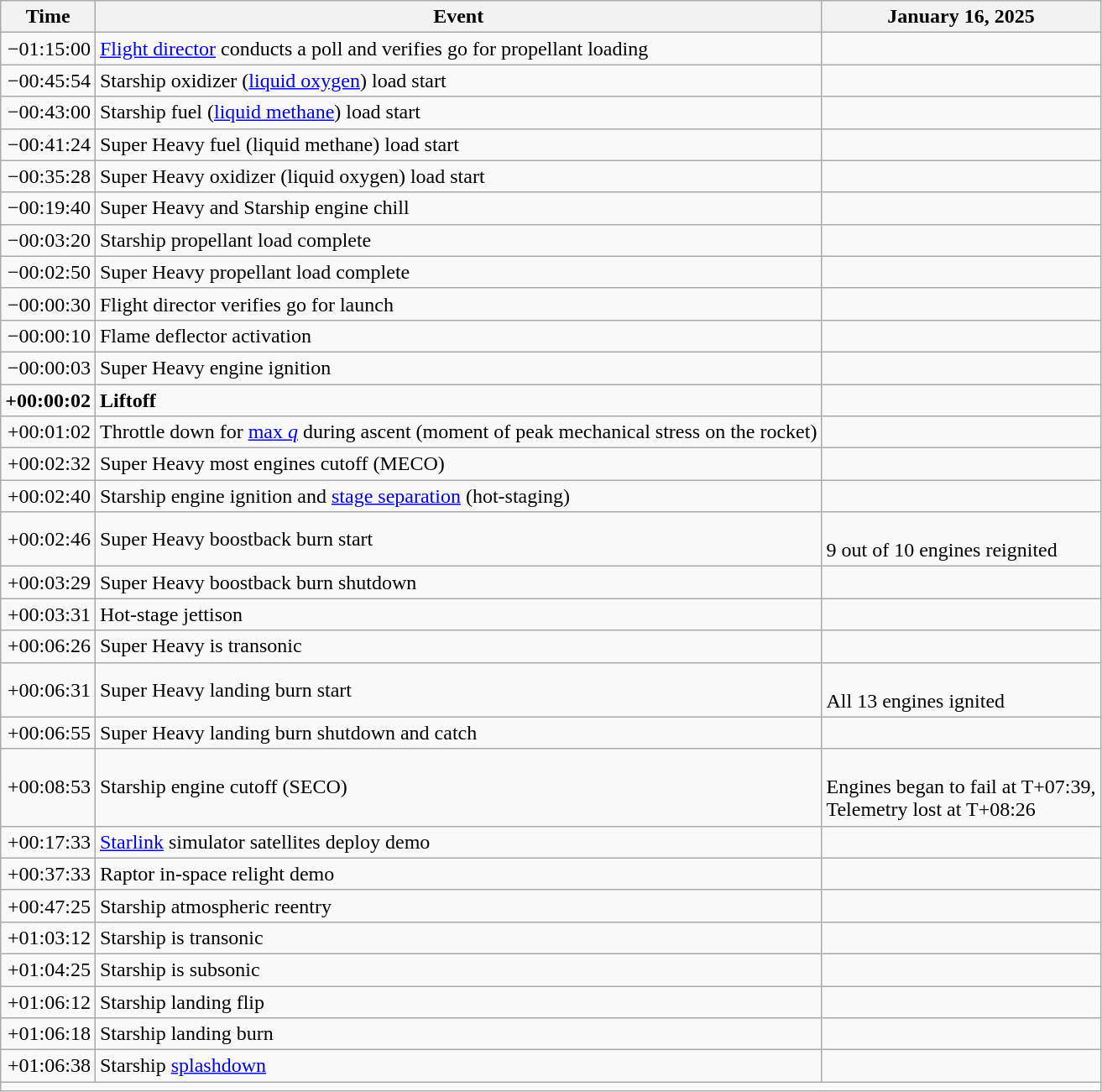<table class="wikitable collapsible">
<tr>
<th>Time</th>
<th>Event</th>
<th>January 16, 2025</th>
</tr>
<tr>
<td style="text-align:right">−01:15:00</td>
<td><a href='#'>Flight director</a> conducts a poll and verifies go for propellant loading</td>
<td></td>
</tr>
<tr>
<td style="text-align:right">−00:45:54</td>
<td>Starship oxidizer (<a href='#'>liquid oxygen</a>) load start</td>
<td></td>
</tr>
<tr>
<td style="text-align:right">−00:43:00</td>
<td>Starship fuel (<a href='#'>liquid methane</a>) load start</td>
<td></td>
</tr>
<tr>
<td style="text-align:right">−00:41:24</td>
<td>Super Heavy fuel (liquid methane) load start</td>
<td></td>
</tr>
<tr>
<td style="text-align:right">−00:35:28</td>
<td>Super Heavy oxidizer (liquid oxygen) load start</td>
<td></td>
</tr>
<tr>
<td style="text-align:right">−00:19:40</td>
<td>Super Heavy and Starship engine chill</td>
<td></td>
</tr>
<tr>
<td style="text-align:right">−00:03:20</td>
<td>Starship propellant load complete</td>
<td></td>
</tr>
<tr>
<td style="text-align:right">−00:02:50</td>
<td>Super Heavy propellant load complete</td>
<td></td>
</tr>
<tr>
<td style="text-align:right">−00:00:30</td>
<td>Flight director verifies go for launch</td>
<td></td>
</tr>
<tr>
<td style="text-align:right">−00:00:10</td>
<td>Flame deflector activation</td>
<td></td>
</tr>
<tr>
<td style="text-align:right">−00:00:03</td>
<td>Super Heavy engine ignition</td>
<td></td>
</tr>
<tr>
<td style="text-align:right"><strong>+00:00:02</strong></td>
<td><strong>Liftoff</strong></td>
<td></td>
</tr>
<tr>
<td style="text-align:right">+00:01:02</td>
<td>Throttle down for <a href='#'>max <em>q</em></a> during ascent (moment of peak mechanical stress on the rocket)</td>
<td></td>
</tr>
<tr>
<td style="text-align:right">+00:02:32</td>
<td>Super Heavy most engines cutoff (MECO)</td>
<td></td>
</tr>
<tr>
<td style="text-align:right">+00:02:40</td>
<td>Starship engine ignition and <a href='#'>stage separation</a> (hot-staging)</td>
<td></td>
</tr>
<tr>
<td style="text-align:right">+00:02:46</td>
<td>Super Heavy boostback burn start</td>
<td><br>9 out of 10 engines reignited</td>
</tr>
<tr>
<td style="text-align:right">+00:03:29</td>
<td>Super Heavy boostback burn shutdown</td>
<td></td>
</tr>
<tr>
<td style="text-align:right">+00:03:31</td>
<td>Hot-stage jettison</td>
<td></td>
</tr>
<tr>
<td style="text-align:right">+00:06:26</td>
<td>Super Heavy is transonic</td>
<td></td>
</tr>
<tr>
<td style="text-align:right">+00:06:31</td>
<td>Super Heavy landing burn start</td>
<td><br>All 13 engines ignited</td>
</tr>
<tr>
<td style="text-align:right">+00:06:55</td>
<td>Super Heavy landing burn shutdown and catch</td>
<td></td>
</tr>
<tr>
<td style="text-align:right">+00:08:53</td>
<td>Starship engine cutoff (SECO)</td>
<td><br>Engines began to fail at T+07:39,<br>Telemetry lost at T+08:26</td>
</tr>
<tr>
<td style="text-align:right">+00:17:33</td>
<td><a href='#'>Starlink</a> simulator satellites deploy demo</td>
<td></td>
</tr>
<tr>
<td style="text-align:right">+00:37:33</td>
<td>Raptor in-space relight demo</td>
<td></td>
</tr>
<tr>
<td style="text-align:right">+00:47:25</td>
<td>Starship atmospheric reentry</td>
<td></td>
</tr>
<tr>
<td style="text-align:right">+01:03:12</td>
<td>Starship is transonic</td>
<td></td>
</tr>
<tr>
<td style="text-align:right">+01:04:25</td>
<td>Starship is subsonic</td>
<td></td>
</tr>
<tr>
<td style="text-align:right">+01:06:12</td>
<td>Starship landing flip</td>
<td></td>
</tr>
<tr>
<td style="text-align:right">+01:06:18</td>
<td>Starship landing burn</td>
<td></td>
</tr>
<tr>
<td style="text-align:right">+01:06:38</td>
<td>Starship <a href='#'>splashdown</a></td>
<td></td>
</tr>
<tr>
<td colspan=3></td>
</tr>
</table>
